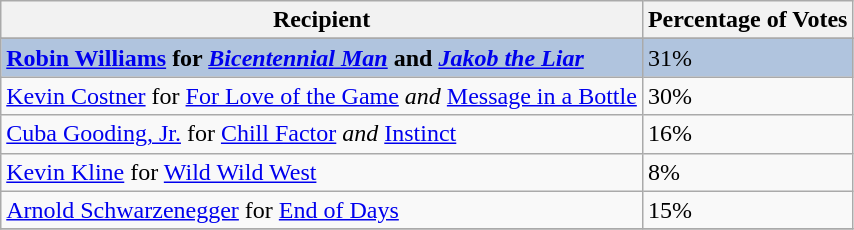<table class="wikitable sortable plainrowheaders" align="centre">
<tr>
<th>Recipient</th>
<th>Percentage of Votes</th>
</tr>
<tr>
</tr>
<tr style="background:#B0C4DE;">
<td><strong><a href='#'>Robin Williams</a> for <em><a href='#'>Bicentennial Man</a></em> and <em><a href='#'>Jakob the Liar</a><strong><em></td>
<td></strong>31%<strong></td>
</tr>
<tr>
<td><a href='#'>Kevin Costner</a> for </em><a href='#'>For Love of the Game</a><em> and </em><a href='#'>Message in a Bottle</a><em></td>
<td>30%</td>
</tr>
<tr>
<td><a href='#'>Cuba Gooding, Jr.</a> for </em><a href='#'>Chill Factor</a><em> and </em><a href='#'>Instinct</a><em></td>
<td>16%</td>
</tr>
<tr>
<td><a href='#'>Kevin Kline</a> for </em><a href='#'>Wild Wild West</a><em></td>
<td>8%</td>
</tr>
<tr>
<td><a href='#'>Arnold Schwarzenegger</a> for </em><a href='#'>End of Days</a><em></td>
<td>15%</td>
</tr>
<tr>
</tr>
</table>
